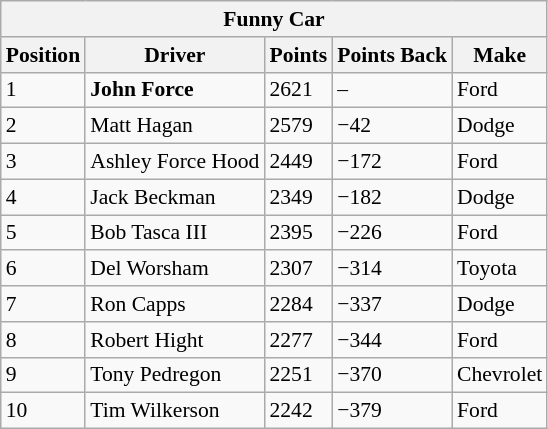<table class="wikitable" style="font-size:90%;">
<tr>
<th colspan="5">Funny Car</th>
</tr>
<tr>
<th>Position</th>
<th>Driver</th>
<th>Points</th>
<th>Points Back</th>
<th>Make</th>
</tr>
<tr>
<td>1</td>
<td><strong>John Force</strong></td>
<td>2621</td>
<td>–</td>
<td>Ford</td>
</tr>
<tr>
<td>2</td>
<td>Matt Hagan</td>
<td>2579</td>
<td>−42</td>
<td>Dodge</td>
</tr>
<tr>
<td>3</td>
<td>Ashley Force Hood</td>
<td>2449</td>
<td>−172</td>
<td>Ford</td>
</tr>
<tr>
<td>4</td>
<td>Jack Beckman</td>
<td>2349</td>
<td>−182</td>
<td>Dodge</td>
</tr>
<tr>
<td>5</td>
<td>Bob Tasca III</td>
<td>2395</td>
<td>−226</td>
<td>Ford</td>
</tr>
<tr>
<td>6</td>
<td>Del Worsham</td>
<td>2307</td>
<td>−314</td>
<td>Toyota</td>
</tr>
<tr>
<td>7</td>
<td>Ron Capps</td>
<td>2284</td>
<td>−337</td>
<td>Dodge</td>
</tr>
<tr>
<td>8</td>
<td>Robert Hight</td>
<td>2277</td>
<td>−344</td>
<td>Ford</td>
</tr>
<tr>
<td>9</td>
<td>Tony Pedregon</td>
<td>2251</td>
<td>−370</td>
<td>Chevrolet</td>
</tr>
<tr>
<td>10</td>
<td>Tim Wilkerson</td>
<td>2242</td>
<td>−379</td>
<td>Ford</td>
</tr>
</table>
